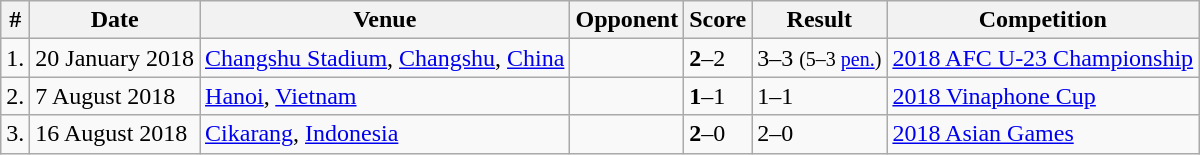<table class="wikitable">
<tr>
<th>#</th>
<th>Date</th>
<th>Venue</th>
<th>Opponent</th>
<th>Score</th>
<th>Result</th>
<th>Competition</th>
</tr>
<tr>
<td>1.</td>
<td>20 January 2018</td>
<td><a href='#'>Changshu Stadium</a>, <a href='#'>Changshu</a>, <a href='#'>China</a></td>
<td></td>
<td><strong>2</strong>–2</td>
<td>3–3 <small>(5–3 <a href='#'>pen.</a>)</small></td>
<td><a href='#'>2018 AFC U-23 Championship</a></td>
</tr>
<tr>
<td>2.</td>
<td>7 August 2018</td>
<td><a href='#'>Hanoi</a>, <a href='#'>Vietnam</a></td>
<td></td>
<td><strong>1</strong>–1</td>
<td>1–1</td>
<td><a href='#'>2018 Vinaphone Cup</a></td>
</tr>
<tr>
<td>3.</td>
<td>16 August 2018</td>
<td><a href='#'>Cikarang</a>, <a href='#'>Indonesia</a></td>
<td></td>
<td><strong>2</strong>–0</td>
<td>2–0</td>
<td><a href='#'>2018 Asian Games</a></td>
</tr>
</table>
